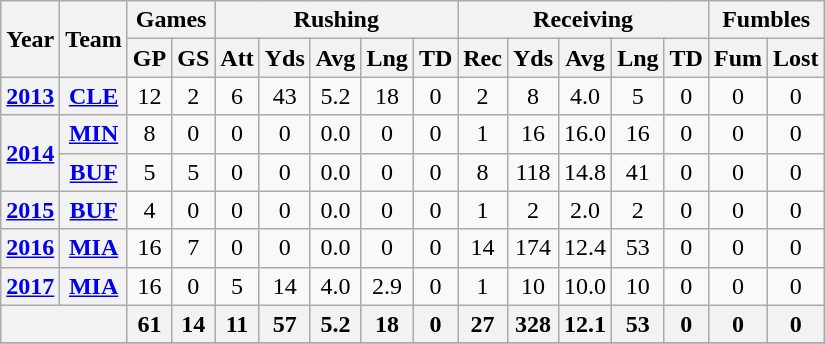<table class="wikitable" style="text-align: center;">
<tr>
<th rowspan="2">Year</th>
<th rowspan="2">Team</th>
<th colspan="2">Games</th>
<th colspan="5">Rushing</th>
<th colspan="5">Receiving</th>
<th colspan="2">Fumbles</th>
</tr>
<tr>
<th>GP</th>
<th>GS</th>
<th>Att</th>
<th>Yds</th>
<th>Avg</th>
<th>Lng</th>
<th>TD</th>
<th>Rec</th>
<th>Yds</th>
<th>Avg</th>
<th>Lng</th>
<th>TD</th>
<th>Fum</th>
<th>Lost</th>
</tr>
<tr>
<th><a href='#'>2013</a></th>
<th><a href='#'>CLE</a></th>
<td>12</td>
<td>2</td>
<td>6</td>
<td>43</td>
<td>5.2</td>
<td>18</td>
<td>0</td>
<td>2</td>
<td>8</td>
<td>4.0</td>
<td>5</td>
<td>0</td>
<td>0</td>
<td>0</td>
</tr>
<tr>
<th rowspan="2"><a href='#'>2014</a></th>
<th><a href='#'>MIN</a></th>
<td>8</td>
<td>0</td>
<td>0</td>
<td>0</td>
<td>0.0</td>
<td>0</td>
<td>0</td>
<td>1</td>
<td>16</td>
<td>16.0</td>
<td>16</td>
<td>0</td>
<td>0</td>
<td>0</td>
</tr>
<tr>
<th><a href='#'>BUF</a></th>
<td>5</td>
<td>5</td>
<td>0</td>
<td>0</td>
<td>0.0</td>
<td>0</td>
<td>0</td>
<td>8</td>
<td>118</td>
<td>14.8</td>
<td>41</td>
<td>0</td>
<td>0</td>
<td>0</td>
</tr>
<tr>
<th><a href='#'>2015</a></th>
<th><a href='#'>BUF</a></th>
<td>4</td>
<td>0</td>
<td>0</td>
<td>0</td>
<td>0.0</td>
<td>0</td>
<td>0</td>
<td>1</td>
<td>2</td>
<td>2.0</td>
<td>2</td>
<td>0</td>
<td>0</td>
<td>0</td>
</tr>
<tr>
<th><a href='#'>2016</a></th>
<th><a href='#'>MIA</a></th>
<td>16</td>
<td>7</td>
<td>0</td>
<td>0</td>
<td>0.0</td>
<td>0</td>
<td>0</td>
<td>14</td>
<td>174</td>
<td>12.4</td>
<td>53</td>
<td>0</td>
<td>0</td>
<td>0</td>
</tr>
<tr>
<th><a href='#'>2017</a></th>
<th><a href='#'>MIA</a></th>
<td>16</td>
<td>0</td>
<td>5</td>
<td>14</td>
<td>4.0</td>
<td>2.9</td>
<td>0</td>
<td>1</td>
<td>10</td>
<td>10.0</td>
<td>10</td>
<td>0</td>
<td>0</td>
<td>0</td>
</tr>
<tr>
<th colspan="2"></th>
<th>61</th>
<th>14</th>
<th>11</th>
<th>57</th>
<th>5.2</th>
<th>18</th>
<th>0</th>
<th>27</th>
<th>328</th>
<th>12.1</th>
<th>53</th>
<th>0</th>
<th>0</th>
<th>0</th>
</tr>
<tr>
</tr>
</table>
